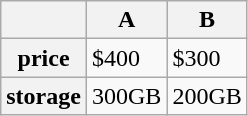<table class="wikitable">
<tr>
<th></th>
<th>A</th>
<th>B</th>
</tr>
<tr>
<th>price</th>
<td>$400</td>
<td>$300</td>
</tr>
<tr>
<th>storage</th>
<td>300GB</td>
<td>200GB</td>
</tr>
</table>
